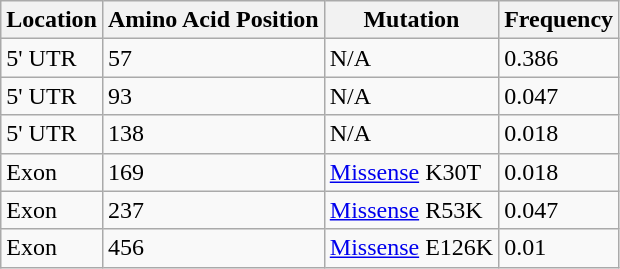<table class="wikitable">
<tr>
<th>Location</th>
<th>Amino Acid Position</th>
<th>Mutation</th>
<th>Frequency</th>
</tr>
<tr>
<td>5' UTR</td>
<td>57</td>
<td>N/A</td>
<td>0.386</td>
</tr>
<tr>
<td>5' UTR</td>
<td>93</td>
<td>N/A</td>
<td>0.047</td>
</tr>
<tr>
<td>5' UTR</td>
<td>138</td>
<td>N/A</td>
<td>0.018</td>
</tr>
<tr>
<td>Exon</td>
<td>169</td>
<td><a href='#'>Missense</a> K30T</td>
<td>0.018</td>
</tr>
<tr>
<td>Exon</td>
<td>237</td>
<td><a href='#'>Missense</a> R53K</td>
<td>0.047</td>
</tr>
<tr>
<td>Exon</td>
<td>456</td>
<td><a href='#'>Missense</a> E126K</td>
<td>0.01</td>
</tr>
</table>
